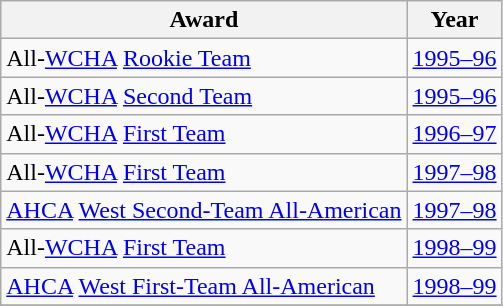<table class="wikitable">
<tr>
<th>Award</th>
<th>Year</th>
</tr>
<tr>
<td>All-<a href='#'>WCHA</a> <a href='#'>Rookie Team</a></td>
<td><a href='#'>1995–96</a></td>
</tr>
<tr>
<td>All-<a href='#'>WCHA</a> <a href='#'>Second Team</a></td>
<td><a href='#'>1995–96</a></td>
</tr>
<tr>
<td>All-<a href='#'>WCHA</a> <a href='#'>First Team</a></td>
<td><a href='#'>1996–97</a></td>
</tr>
<tr>
<td>All-<a href='#'>WCHA</a> <a href='#'>First Team</a></td>
<td><a href='#'>1997–98</a></td>
</tr>
<tr>
<td><a href='#'>AHCA</a> <a href='#'>West Second-Team All-American</a></td>
<td><a href='#'>1997–98</a></td>
</tr>
<tr>
<td>All-<a href='#'>WCHA</a> <a href='#'>First Team</a></td>
<td><a href='#'>1998–99</a></td>
</tr>
<tr>
<td><a href='#'>AHCA</a> <a href='#'>West First-Team All-American</a></td>
<td><a href='#'>1998–99</a></td>
</tr>
<tr>
</tr>
</table>
